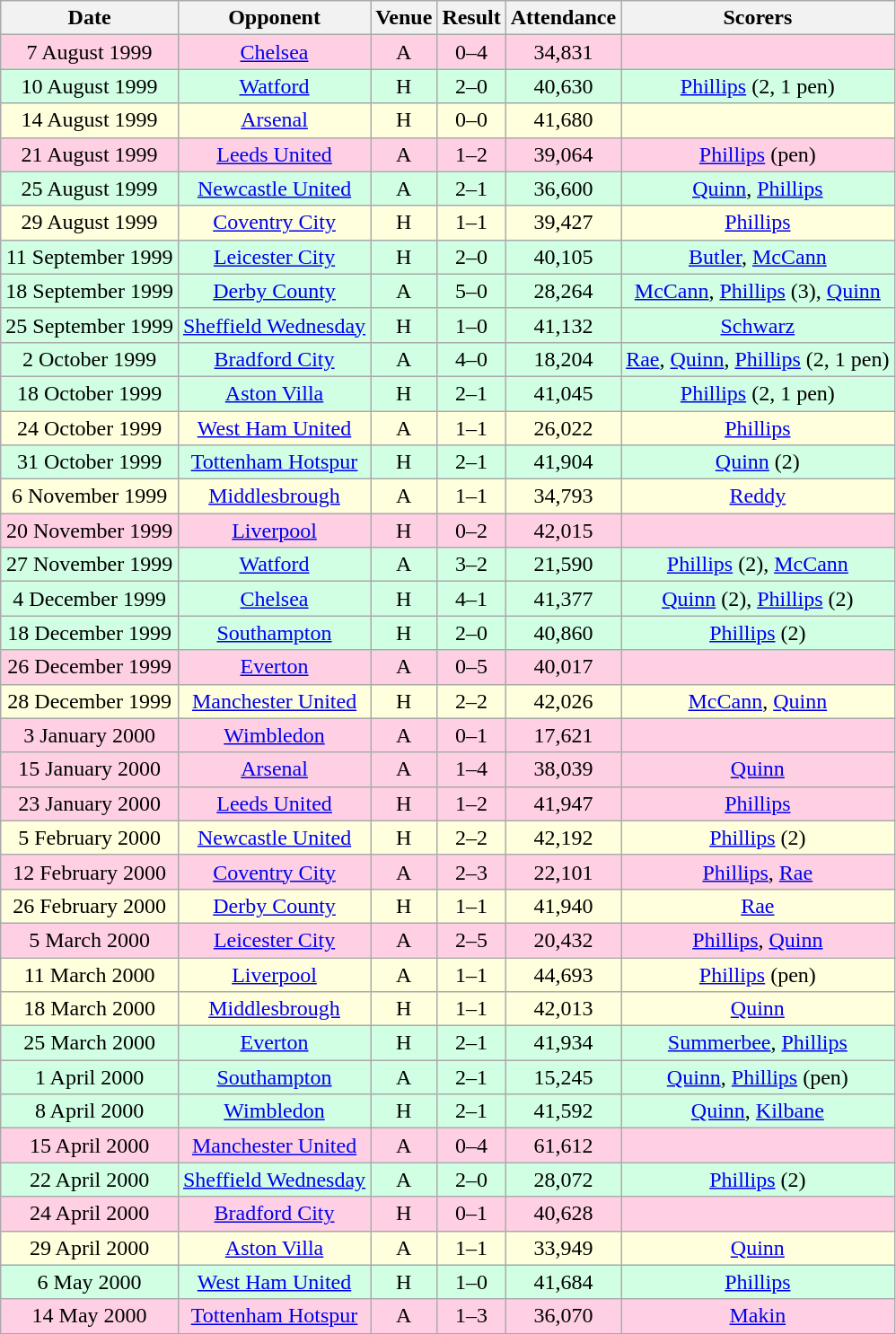<table class="wikitable sortable" style="text-align:center;">
<tr>
<th>Date</th>
<th>Opponent</th>
<th>Venue</th>
<th>Result</th>
<th>Attendance</th>
<th>Scorers</th>
</tr>
<tr style="background:#ffd0e3;">
<td>7 August 1999</td>
<td><a href='#'>Chelsea</a></td>
<td>A</td>
<td>0–4</td>
<td>34,831</td>
<td></td>
</tr>
<tr style="background:#d0ffe3;">
<td>10 August 1999</td>
<td><a href='#'>Watford</a></td>
<td>H</td>
<td>2–0</td>
<td>40,630</td>
<td><a href='#'>Phillips</a> (2, 1 pen)</td>
</tr>
<tr style="background:#ffffdd;">
<td>14 August 1999</td>
<td><a href='#'>Arsenal</a></td>
<td>H</td>
<td>0–0</td>
<td>41,680</td>
<td></td>
</tr>
<tr style="background:#ffd0e3;">
<td>21 August 1999</td>
<td><a href='#'>Leeds United</a></td>
<td>A</td>
<td>1–2</td>
<td>39,064</td>
<td><a href='#'>Phillips</a> (pen)</td>
</tr>
<tr style="background:#d0ffe3;">
<td>25 August 1999</td>
<td><a href='#'>Newcastle United</a></td>
<td>A</td>
<td>2–1</td>
<td>36,600</td>
<td><a href='#'>Quinn</a>, <a href='#'>Phillips</a></td>
</tr>
<tr style="background:#ffffdd;">
<td>29 August 1999</td>
<td><a href='#'>Coventry City</a></td>
<td>H</td>
<td>1–1</td>
<td>39,427</td>
<td><a href='#'>Phillips</a></td>
</tr>
<tr style="background:#d0ffe3;">
<td>11 September 1999</td>
<td><a href='#'>Leicester City</a></td>
<td>H</td>
<td>2–0</td>
<td>40,105</td>
<td><a href='#'>Butler</a>, <a href='#'>McCann</a></td>
</tr>
<tr style="background:#d0ffe3;">
<td>18 September 1999</td>
<td><a href='#'>Derby County</a></td>
<td>A</td>
<td>5–0</td>
<td>28,264</td>
<td><a href='#'>McCann</a>, <a href='#'>Phillips</a> (3), <a href='#'>Quinn</a></td>
</tr>
<tr style="background:#d0ffe3;">
<td>25 September 1999</td>
<td><a href='#'>Sheffield Wednesday</a></td>
<td>H</td>
<td>1–0</td>
<td>41,132</td>
<td><a href='#'>Schwarz</a></td>
</tr>
<tr style="background:#d0ffe3;">
<td>2 October 1999</td>
<td><a href='#'>Bradford City</a></td>
<td>A</td>
<td>4–0</td>
<td>18,204</td>
<td><a href='#'>Rae</a>, <a href='#'>Quinn</a>, <a href='#'>Phillips</a> (2, 1 pen)</td>
</tr>
<tr style="background:#d0ffe3;">
<td>18 October 1999</td>
<td><a href='#'>Aston Villa</a></td>
<td>H</td>
<td>2–1</td>
<td>41,045</td>
<td><a href='#'>Phillips</a> (2, 1 pen)</td>
</tr>
<tr style="background:#ffffdd;">
<td>24 October 1999</td>
<td><a href='#'>West Ham United</a></td>
<td>A</td>
<td>1–1</td>
<td>26,022</td>
<td><a href='#'>Phillips</a></td>
</tr>
<tr style="background:#d0ffe3;">
<td>31 October 1999</td>
<td><a href='#'>Tottenham Hotspur</a></td>
<td>H</td>
<td>2–1</td>
<td>41,904</td>
<td><a href='#'>Quinn</a> (2)</td>
</tr>
<tr style="background:#ffffdd;">
<td>6 November 1999</td>
<td><a href='#'>Middlesbrough</a></td>
<td>A</td>
<td>1–1</td>
<td>34,793</td>
<td><a href='#'>Reddy</a></td>
</tr>
<tr style="background:#ffd0e3;">
<td>20 November 1999</td>
<td><a href='#'>Liverpool</a></td>
<td>H</td>
<td>0–2</td>
<td>42,015</td>
<td></td>
</tr>
<tr style="background:#d0ffe3;">
<td>27 November 1999</td>
<td><a href='#'>Watford</a></td>
<td>A</td>
<td>3–2</td>
<td>21,590</td>
<td><a href='#'>Phillips</a> (2), <a href='#'>McCann</a></td>
</tr>
<tr style="background:#d0ffe3;">
<td>4 December 1999</td>
<td><a href='#'>Chelsea</a></td>
<td>H</td>
<td>4–1</td>
<td>41,377</td>
<td><a href='#'>Quinn</a> (2), <a href='#'>Phillips</a> (2)</td>
</tr>
<tr style="background:#d0ffe3;">
<td>18 December 1999</td>
<td><a href='#'>Southampton</a></td>
<td>H</td>
<td>2–0</td>
<td>40,860</td>
<td><a href='#'>Phillips</a> (2)</td>
</tr>
<tr style="background:#ffd0e3;">
<td>26 December 1999</td>
<td><a href='#'>Everton</a></td>
<td>A</td>
<td>0–5</td>
<td>40,017</td>
<td></td>
</tr>
<tr style="background:#ffffdd;">
<td>28 December 1999</td>
<td><a href='#'>Manchester United</a></td>
<td>H</td>
<td>2–2</td>
<td>42,026</td>
<td><a href='#'>McCann</a>, <a href='#'>Quinn</a></td>
</tr>
<tr style="background:#ffd0e3;">
<td>3 January 2000</td>
<td><a href='#'>Wimbledon</a></td>
<td>A</td>
<td>0–1</td>
<td>17,621</td>
<td></td>
</tr>
<tr style="background:#ffd0e3;">
<td>15 January 2000</td>
<td><a href='#'>Arsenal</a></td>
<td>A</td>
<td>1–4</td>
<td>38,039</td>
<td><a href='#'>Quinn</a></td>
</tr>
<tr style="background:#ffd0e3;">
<td>23 January 2000</td>
<td><a href='#'>Leeds United</a></td>
<td>H</td>
<td>1–2</td>
<td>41,947</td>
<td><a href='#'>Phillips</a></td>
</tr>
<tr style="background:#ffffdd;">
<td>5 February 2000</td>
<td><a href='#'>Newcastle United</a></td>
<td>H</td>
<td>2–2</td>
<td>42,192</td>
<td><a href='#'>Phillips</a> (2)</td>
</tr>
<tr style="background:#ffd0e3;">
<td>12 February 2000</td>
<td><a href='#'>Coventry City</a></td>
<td>A</td>
<td>2–3</td>
<td>22,101</td>
<td><a href='#'>Phillips</a>, <a href='#'>Rae</a></td>
</tr>
<tr style="background:#ffffdd;">
<td>26 February 2000</td>
<td><a href='#'>Derby County</a></td>
<td>H</td>
<td>1–1</td>
<td>41,940</td>
<td><a href='#'>Rae</a></td>
</tr>
<tr style="background:#ffd0e3;">
<td>5 March 2000</td>
<td><a href='#'>Leicester City</a></td>
<td>A</td>
<td>2–5</td>
<td>20,432</td>
<td><a href='#'>Phillips</a>, <a href='#'>Quinn</a></td>
</tr>
<tr style="background:#ffffdd;">
<td>11 March 2000</td>
<td><a href='#'>Liverpool</a></td>
<td>A</td>
<td>1–1</td>
<td>44,693</td>
<td><a href='#'>Phillips</a> (pen)</td>
</tr>
<tr style="background:#ffffdd;">
<td>18 March 2000</td>
<td><a href='#'>Middlesbrough</a></td>
<td>H</td>
<td>1–1</td>
<td>42,013</td>
<td><a href='#'>Quinn</a></td>
</tr>
<tr style="background:#d0ffe3;">
<td>25 March 2000</td>
<td><a href='#'>Everton</a></td>
<td>H</td>
<td>2–1</td>
<td>41,934</td>
<td><a href='#'>Summerbee</a>, <a href='#'>Phillips</a></td>
</tr>
<tr style="background:#d0ffe3;">
<td>1 April 2000</td>
<td><a href='#'>Southampton</a></td>
<td>A</td>
<td>2–1</td>
<td>15,245</td>
<td><a href='#'>Quinn</a>, <a href='#'>Phillips</a> (pen)</td>
</tr>
<tr style="background:#d0ffe3;">
<td>8 April 2000</td>
<td><a href='#'>Wimbledon</a></td>
<td>H</td>
<td>2–1</td>
<td>41,592</td>
<td><a href='#'>Quinn</a>, <a href='#'>Kilbane</a></td>
</tr>
<tr style="background:#ffd0e3;">
<td>15 April 2000</td>
<td><a href='#'>Manchester United</a></td>
<td>A</td>
<td>0–4</td>
<td>61,612</td>
<td></td>
</tr>
<tr style="background:#d0ffe3;">
<td>22 April 2000</td>
<td><a href='#'>Sheffield Wednesday</a></td>
<td>A</td>
<td>2–0</td>
<td>28,072</td>
<td><a href='#'>Phillips</a> (2)</td>
</tr>
<tr style="background:#ffd0e3;">
<td>24 April 2000</td>
<td><a href='#'>Bradford City</a></td>
<td>H</td>
<td>0–1</td>
<td>40,628</td>
<td></td>
</tr>
<tr style="background:#ffffdd;">
<td>29 April 2000</td>
<td><a href='#'>Aston Villa</a></td>
<td>A</td>
<td>1–1</td>
<td>33,949</td>
<td><a href='#'>Quinn</a></td>
</tr>
<tr style="background:#d0ffe3;">
<td>6 May 2000</td>
<td><a href='#'>West Ham United</a></td>
<td>H</td>
<td>1–0</td>
<td>41,684</td>
<td><a href='#'>Phillips</a></td>
</tr>
<tr style="background:#ffd0e3;">
<td>14 May 2000</td>
<td><a href='#'>Tottenham Hotspur</a></td>
<td>A</td>
<td>1–3</td>
<td>36,070</td>
<td><a href='#'>Makin</a></td>
</tr>
</table>
